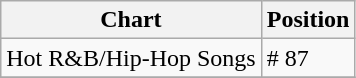<table class="wikitable">
<tr>
<th align="left">Chart</th>
<th align="left">Position</th>
</tr>
<tr>
<td align="left">Hot R&B/Hip-Hop Songs</td>
<td align="left"># 87</td>
</tr>
<tr>
</tr>
</table>
